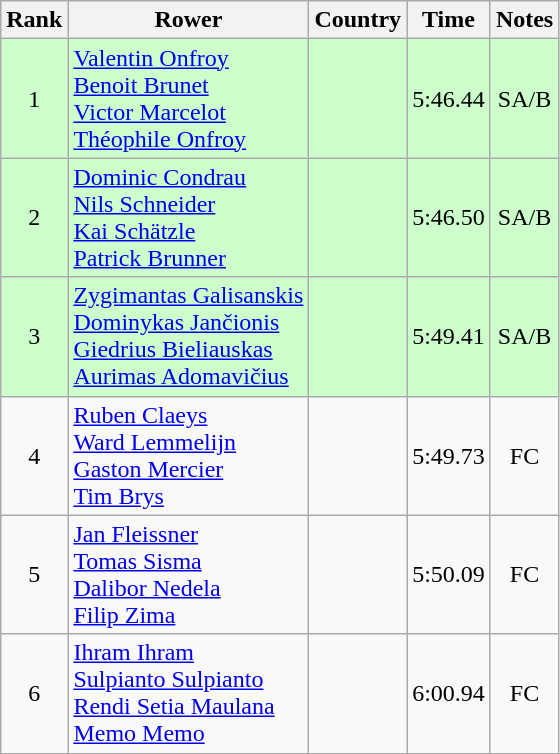<table class="wikitable" style="text-align:center">
<tr>
<th>Rank</th>
<th>Rower</th>
<th>Country</th>
<th>Time</th>
<th>Notes</th>
</tr>
<tr bgcolor=ccffcc>
<td>1</td>
<td align="left"><a href='#'>Valentin Onfroy</a><br><a href='#'>Benoit Brunet</a><br><a href='#'>Victor Marcelot</a><br><a href='#'>Théophile Onfroy</a></td>
<td align="left"></td>
<td>5:46.44</td>
<td>SA/B</td>
</tr>
<tr bgcolor=ccffcc>
<td>2</td>
<td align="left"><a href='#'>Dominic Condrau</a><br><a href='#'>Nils Schneider</a><br><a href='#'>Kai Schätzle</a><br><a href='#'>Patrick Brunner</a></td>
<td align="left"></td>
<td>5:46.50</td>
<td>SA/B</td>
</tr>
<tr bgcolor=ccffcc>
<td>3</td>
<td align="left"><a href='#'>Zygimantas Galisanskis</a><br><a href='#'>Dominykas Jančionis</a><br><a href='#'>Giedrius Bieliauskas</a><br><a href='#'>Aurimas Adomavičius</a></td>
<td align="left"></td>
<td>5:49.41</td>
<td>SA/B</td>
</tr>
<tr>
<td>4</td>
<td align="left"><a href='#'>Ruben Claeys</a><br><a href='#'>Ward Lemmelijn</a><br><a href='#'>Gaston Mercier</a><br><a href='#'>Tim Brys</a></td>
<td align="left"></td>
<td>5:49.73</td>
<td>FC</td>
</tr>
<tr>
<td>5</td>
<td align="left"><a href='#'>Jan Fleissner</a><br><a href='#'>Tomas Sisma</a><br><a href='#'>Dalibor Nedela</a><br><a href='#'>Filip Zima</a></td>
<td align="left"></td>
<td>5:50.09</td>
<td>FC</td>
</tr>
<tr>
<td>6</td>
<td align="left"><a href='#'>Ihram Ihram</a><br><a href='#'>Sulpianto Sulpianto</a><br><a href='#'>Rendi Setia Maulana</a><br><a href='#'>Memo Memo</a></td>
<td align="left"></td>
<td>6:00.94</td>
<td>FC</td>
</tr>
</table>
